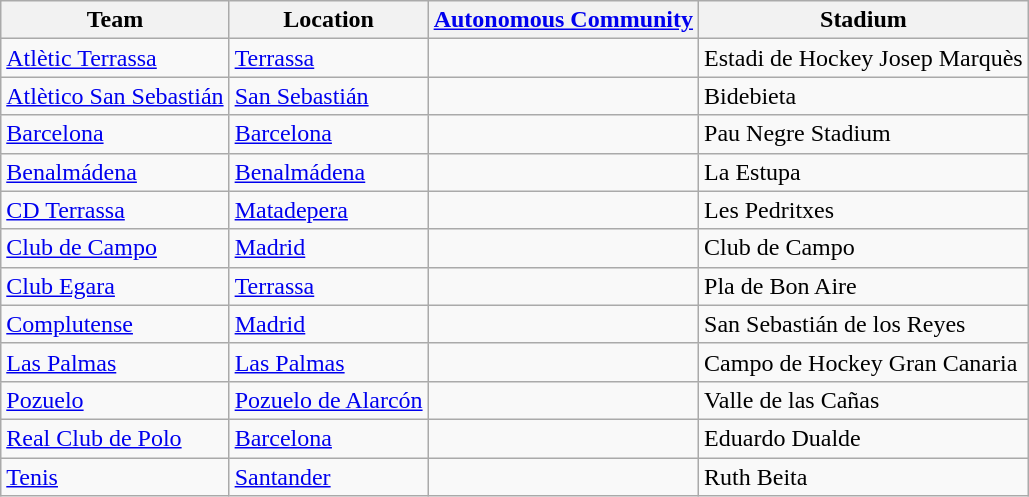<table class="wikitable sortable">
<tr>
<th>Team</th>
<th>Location</th>
<th><a href='#'>Autonomous Community</a></th>
<th>Stadium</th>
</tr>
<tr>
<td><a href='#'>Atlètic Terrassa</a></td>
<td><a href='#'>Terrassa</a></td>
<td></td>
<td>Estadi de Hockey Josep Marquès</td>
</tr>
<tr>
<td><a href='#'>Atlètico San Sebastián</a></td>
<td><a href='#'>San Sebastián</a></td>
<td></td>
<td>Bidebieta</td>
</tr>
<tr>
<td><a href='#'>Barcelona</a></td>
<td><a href='#'>Barcelona</a></td>
<td></td>
<td>Pau Negre Stadium</td>
</tr>
<tr>
<td><a href='#'>Benalmádena</a></td>
<td><a href='#'>Benalmádena</a></td>
<td></td>
<td>La Estupa</td>
</tr>
<tr>
<td><a href='#'>CD Terrassa</a></td>
<td><a href='#'>Matadepera</a></td>
<td></td>
<td>Les Pedritxes</td>
</tr>
<tr>
<td><a href='#'>Club de Campo</a></td>
<td><a href='#'>Madrid</a></td>
<td></td>
<td>Club de Campo</td>
</tr>
<tr>
<td><a href='#'>Club Egara</a></td>
<td><a href='#'>Terrassa</a></td>
<td></td>
<td>Pla de Bon Aire</td>
</tr>
<tr>
<td><a href='#'>Complutense</a></td>
<td><a href='#'>Madrid</a></td>
<td></td>
<td>San Sebastián de los Reyes</td>
</tr>
<tr>
<td><a href='#'>Las Palmas</a></td>
<td><a href='#'>Las Palmas</a></td>
<td></td>
<td>Campo de Hockey Gran Canaria</td>
</tr>
<tr>
<td><a href='#'>Pozuelo</a></td>
<td><a href='#'>Pozuelo de Alarcón</a></td>
<td></td>
<td>Valle de las Cañas</td>
</tr>
<tr>
<td><a href='#'>Real Club de Polo</a></td>
<td><a href='#'>Barcelona</a></td>
<td></td>
<td>Eduardo Dualde</td>
</tr>
<tr>
<td><a href='#'>Tenis</a></td>
<td><a href='#'>Santander</a></td>
<td></td>
<td>Ruth Beita</td>
</tr>
</table>
